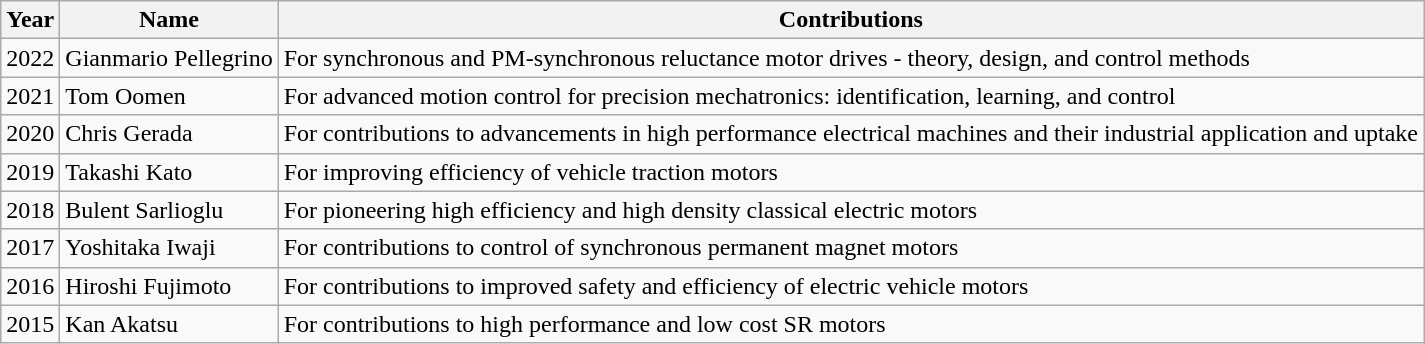<table class="wikitable">
<tr>
<th>Year</th>
<th>Name</th>
<th>Contributions</th>
</tr>
<tr>
<td>2022</td>
<td>Gianmario Pellegrino</td>
<td>For synchronous and PM-synchronous reluctance motor drives - theory, design, and control methods</td>
</tr>
<tr>
<td>2021</td>
<td>Tom Oomen</td>
<td>For advanced motion control for precision mechatronics: identification, learning, and control</td>
</tr>
<tr>
<td>2020</td>
<td>Chris Gerada</td>
<td>For contributions to advancements in high performance electrical machines and their industrial application and uptake</td>
</tr>
<tr>
<td>2019</td>
<td>Takashi Kato</td>
<td>For improving efficiency of vehicle traction motors</td>
</tr>
<tr>
<td>2018</td>
<td>Bulent Sarlioglu</td>
<td>For pioneering high efficiency and high density classical electric motors</td>
</tr>
<tr>
<td>2017</td>
<td>Yoshitaka Iwaji</td>
<td>For contributions to control of synchronous permanent magnet motors</td>
</tr>
<tr>
<td>2016</td>
<td>Hiroshi Fujimoto</td>
<td>For contributions to improved safety and efficiency of electric vehicle motors</td>
</tr>
<tr>
<td>2015</td>
<td>Kan Akatsu</td>
<td>For contributions to high performance and low cost SR motors</td>
</tr>
</table>
